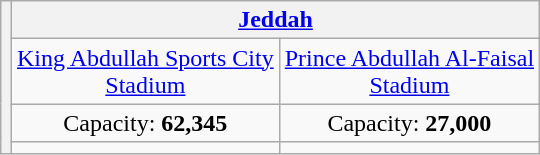<table class="wikitable" style="margin:1em auto; text-align:center;">
<tr>
<th rowspan="4"></th>
<th colspan="2"><a href='#'>Jeddah</a></th>
</tr>
<tr>
<td><a href='#'>King Abdullah Sports City<br> Stadium</a></td>
<td><a href='#'>Prince Abdullah Al-Faisal<br> Stadium</a></td>
</tr>
<tr>
<td>Capacity: <strong>62,345</strong></td>
<td>Capacity: <strong>27,000</strong></td>
</tr>
<tr>
<td></td>
<td></td>
</tr>
</table>
